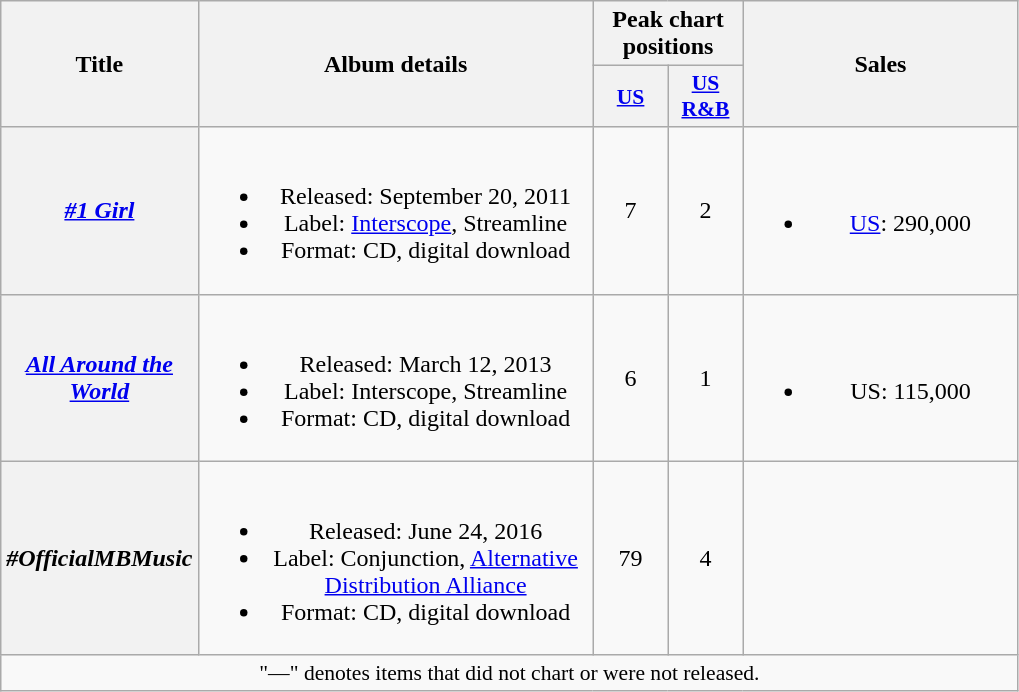<table class="wikitable plainrowheaders" style="text-align:center;">
<tr>
<th scope="col" rowspan="2" style="width:5em;">Title</th>
<th scope="col" rowspan="2" style="width:16em;">Album details</th>
<th scope="col" colspan="2">Peak chart positions</th>
<th scope="col" rowspan="2" style="width:11em;">Sales</th>
</tr>
<tr>
<th scope="col" style="width:3em;font-size:90%;"><a href='#'>US</a><br></th>
<th scope="col" style="width:3em;font-size:90%;"><a href='#'>US R&B</a></th>
</tr>
<tr>
<th scope="row"><em><a href='#'>#1 Girl</a></em></th>
<td><br><ul><li>Released: September 20, 2011</li><li>Label: <a href='#'>Interscope</a>, Streamline</li><li>Format: CD, digital download</li></ul></td>
<td>7</td>
<td>2</td>
<td><br><ul><li><a href='#'>US</a>: 290,000</li></ul></td>
</tr>
<tr>
<th scope="row"><em><a href='#'>All Around the World</a></em></th>
<td><br><ul><li>Released: March 12, 2013</li><li>Label: Interscope, Streamline</li><li>Format: CD, digital download</li></ul></td>
<td>6</td>
<td>1</td>
<td><br><ul><li>US: 115,000</li></ul></td>
</tr>
<tr>
<th scope="row"><em>#OfficialMBMusic</em></th>
<td><br><ul><li>Released: June 24, 2016</li><li>Label: Conjunction, <a href='#'>Alternative Distribution Alliance</a></li><li>Format: CD, digital download</li></ul></td>
<td>79</td>
<td>4</td>
<td></td>
</tr>
<tr>
<td colspan="14" style="font-size:90%">"—" denotes items that did not chart or were not released.</td>
</tr>
</table>
